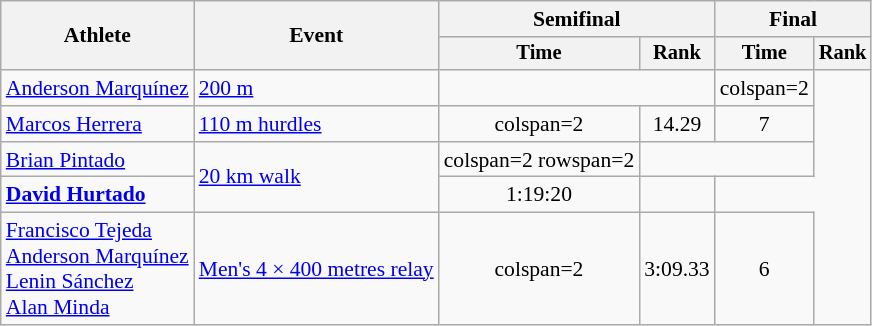<table class=wikitable style=font-size:90%;text-align:center>
<tr>
<th rowspan=2>Athlete</th>
<th rowspan=2>Event</th>
<th colspan=2>Semifinal</th>
<th colspan=2>Final</th>
</tr>
<tr style=font-size:95%>
<th>Time</th>
<th>Rank</th>
<th>Time</th>
<th>Rank</th>
</tr>
<tr align=center>
<td align=left><a href='#'>Anderson Marquínez</a></td>
<td align=left><a href='#'>200 m</a></td>
<td colspan=2></td>
<td>colspan=2 </td>
</tr>
<tr align=center>
<td align=left><a href='#'>Marcos Herrera</a></td>
<td align=left><a href='#'>110 m hurdles</a></td>
<td>colspan=2 </td>
<td>14.29</td>
<td>7</td>
</tr>
<tr align=center>
<td align=left><a href='#'>Brian Pintado</a></td>
<td align=left rowspan=2><a href='#'>20 km walk</a></td>
<td>colspan=2 rowspan=2 </td>
<td colspan=2></td>
</tr>
<tr align=center>
<td align=left><strong><a href='#'>David Hurtado</a></strong></td>
<td>1:19:20</td>
<td></td>
</tr>
<tr align=center>
<td align=left><a href='#'>Francisco Tejeda</a><br><a href='#'>Anderson Marquínez</a><br><a href='#'>Lenin Sánchez</a><br><a href='#'>Alan Minda</a></td>
<td align=left><a href='#'>Men's 4 × 400 metres relay</a></td>
<td>colspan=2 </td>
<td>3:09.33</td>
<td>6</td>
</tr>
</table>
